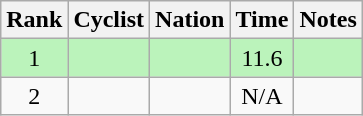<table class="wikitable sortable" style="text-align:center">
<tr>
<th>Rank</th>
<th>Cyclist</th>
<th>Nation</th>
<th>Time</th>
<th>Notes</th>
</tr>
<tr bgcolor=bbf3bb>
<td>1</td>
<td align=left></td>
<td align=left></td>
<td>11.6</td>
<td></td>
</tr>
<tr>
<td>2</td>
<td align=left></td>
<td align=left></td>
<td>N/A</td>
<td></td>
</tr>
</table>
